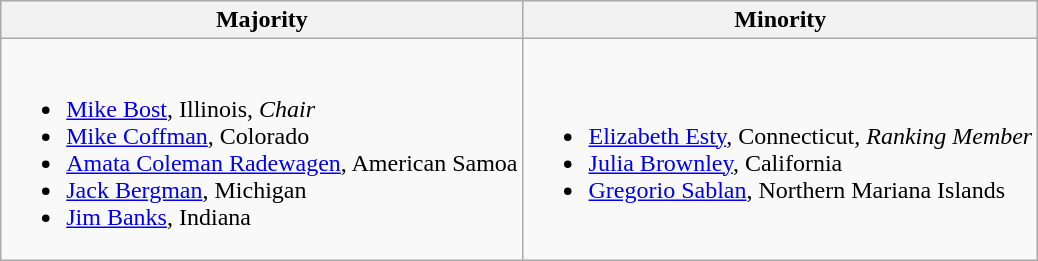<table class=wikitable>
<tr>
<th>Majority</th>
<th>Minority</th>
</tr>
<tr>
<td><br><ul><li><a href='#'>Mike Bost</a>, Illinois, <em>Chair</em></li><li><a href='#'>Mike Coffman</a>, Colorado</li><li><a href='#'>Amata Coleman Radewagen</a>, American Samoa</li><li><a href='#'>Jack Bergman</a>, Michigan</li><li><a href='#'>Jim Banks</a>, Indiana</li></ul></td>
<td><br><ul><li><a href='#'>Elizabeth Esty</a>, Connecticut, <em>Ranking Member</em></li><li><a href='#'>Julia Brownley</a>, California</li><li><span><a href='#'>Gregorio Sablan</a>, Northern Mariana Islands</span></li></ul></td>
</tr>
</table>
